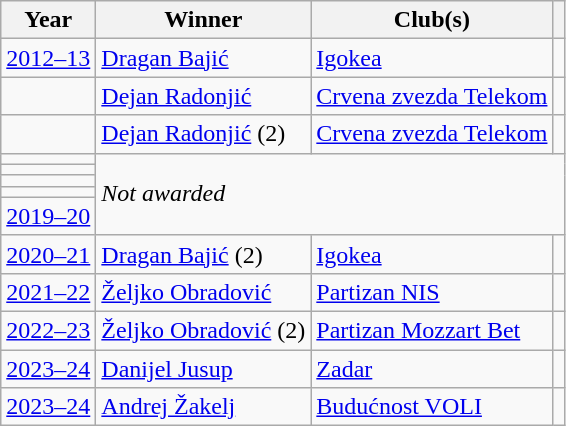<table class="wikitable">
<tr>
<th>Year</th>
<th>Winner</th>
<th>Club(s)</th>
<th></th>
</tr>
<tr>
<td><a href='#'>2012–13</a></td>
<td> <a href='#'>Dragan Bajić</a></td>
<td> <a href='#'>Igokea</a></td>
<td></td>
</tr>
<tr>
<td></td>
<td> <a href='#'>Dejan Radonjić</a></td>
<td> <a href='#'>Crvena zvezda Telekom</a></td>
<td align="center"></td>
</tr>
<tr>
<td></td>
<td> <a href='#'>Dejan Radonjić</a> (2)</td>
<td> <a href='#'>Crvena zvezda Telekom</a></td>
<td></td>
</tr>
<tr>
<td></td>
<td colspan=3 rowspan=5><em>Not awarded</em></td>
</tr>
<tr>
<td></td>
</tr>
<tr>
<td></td>
</tr>
<tr>
<td></td>
</tr>
<tr>
<td><a href='#'>2019–20</a></td>
</tr>
<tr>
<td><a href='#'>2020–21</a></td>
<td> <a href='#'>Dragan Bajić</a> (2)</td>
<td> <a href='#'>Igokea</a></td>
<td align="center"></td>
</tr>
<tr>
<td><a href='#'>2021–22</a></td>
<td> <a href='#'>Željko Obradović</a></td>
<td> <a href='#'>Partizan NIS</a></td>
<td align="center"></td>
</tr>
<tr>
<td><a href='#'>2022–23</a></td>
<td> <a href='#'>Željko Obradović</a> (2)</td>
<td> <a href='#'>Partizan Mozzart Bet</a></td>
<td align="center"></td>
</tr>
<tr>
<td><a href='#'>2023–24</a></td>
<td> <a href='#'>Danijel Jusup</a></td>
<td> <a href='#'>Zadar</a></td>
<td align="center"></td>
</tr>
<tr>
<td><a href='#'>2023–24</a></td>
<td> <a href='#'>Andrej Žakelj</a></td>
<td> <a href='#'>Budućnost VOLI</a></td>
<td align="center"></td>
</tr>
</table>
